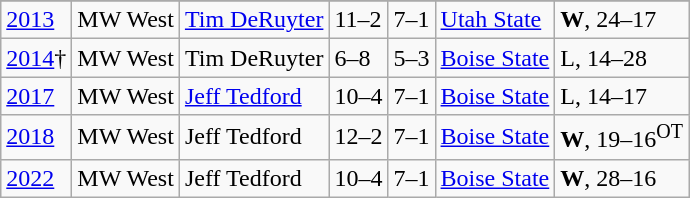<table class="wikitable">
<tr>
</tr>
<tr>
<td><a href='#'>2013</a></td>
<td>MW West</td>
<td><a href='#'>Tim DeRuyter</a></td>
<td>11–2</td>
<td>7–1</td>
<td><a href='#'>Utah State</a></td>
<td><strong>W</strong>, 24–17</td>
</tr>
<tr>
<td><a href='#'>2014</a>†</td>
<td>MW West</td>
<td>Tim DeRuyter</td>
<td>6–8</td>
<td>5–3</td>
<td><a href='#'>Boise State</a></td>
<td>L, 14–28</td>
</tr>
<tr>
<td><a href='#'>2017</a></td>
<td>MW West</td>
<td><a href='#'>Jeff Tedford</a></td>
<td>10–4</td>
<td>7–1</td>
<td><a href='#'>Boise State</a></td>
<td>L, 14–17</td>
</tr>
<tr>
<td><a href='#'>2018</a></td>
<td>MW West</td>
<td>Jeff Tedford</td>
<td>12–2</td>
<td>7–1</td>
<td><a href='#'>Boise State</a></td>
<td><strong>W</strong>, 19–16<sup>OT</sup></td>
</tr>
<tr>
<td><a href='#'>2022</a></td>
<td>MW West</td>
<td>Jeff Tedford</td>
<td>10–4</td>
<td>7–1</td>
<td><a href='#'>Boise State</a></td>
<td><strong>W</strong>, 28–16</td>
</tr>
</table>
